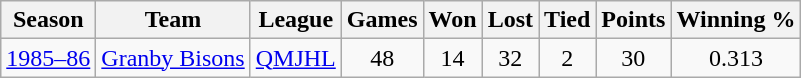<table class="wikitable">
<tr>
<th>Season</th>
<th>Team</th>
<th>League</th>
<th>Games</th>
<th>Won</th>
<th>Lost</th>
<th>Tied</th>
<th>Points</th>
<th>Winning %</th>
</tr>
<tr align="center">
<td><a href='#'>1985–86</a></td>
<td><a href='#'>Granby Bisons</a></td>
<td><a href='#'>QMJHL</a></td>
<td>48</td>
<td>14</td>
<td>32</td>
<td>2</td>
<td>30</td>
<td>0.313</td>
</tr>
</table>
